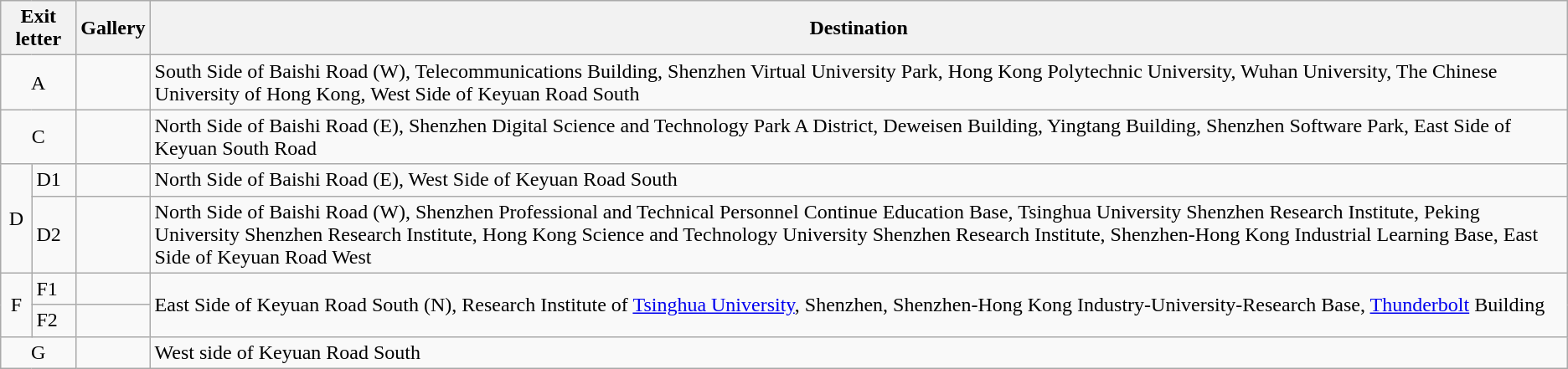<table class="wikitable">
<tr>
<th style="width:70px" colspan="2">Exit letter</th>
<th>Gallery</th>
<th>Destination</th>
</tr>
<tr>
<td align="center" colspan="2">A</td>
<td><br></td>
<td>South Side of Baishi Road (W), Telecommunications Building, Shenzhen Virtual University Park, Hong Kong Polytechnic University, Wuhan University, The Chinese University of Hong Kong, West Side of Keyuan Road South</td>
</tr>
<tr>
<td align="center" colspan="2">C</td>
<td></td>
<td>North Side of Baishi Road (E), Shenzhen Digital Science and Technology Park A District, Deweisen Building, Yingtang Building, Shenzhen Software Park, East Side of Keyuan South Road</td>
</tr>
<tr>
<td align="center" rowspan="2">D</td>
<td>D1</td>
<td></td>
<td>North Side of Baishi Road (E), West Side of Keyuan Road South</td>
</tr>
<tr>
<td>D2</td>
<td></td>
<td>North Side of Baishi Road (W), Shenzhen Professional and Technical Personnel Continue Education Base, Tsinghua University Shenzhen Research Institute, Peking University Shenzhen Research Institute, Hong Kong Science and Technology University Shenzhen Research Institute, Shenzhen-Hong Kong Industrial Learning Base, East Side of Keyuan Road West</td>
</tr>
<tr>
<td align="center" rowspan="2">F</td>
<td>F1</td>
<td></td>
<td rowspan=2>East Side of Keyuan Road South (N), Research Institute of <a href='#'>Tsinghua University</a>, Shenzhen, Shenzhen-Hong Kong Industry-University-Research Base, <a href='#'>Thunderbolt</a> Building</td>
</tr>
<tr>
<td>F2</td>
<td></td>
</tr>
<tr>
<td align="center" colspan="2">G</td>
<td></td>
<td>West side of Keyuan Road South</td>
</tr>
</table>
